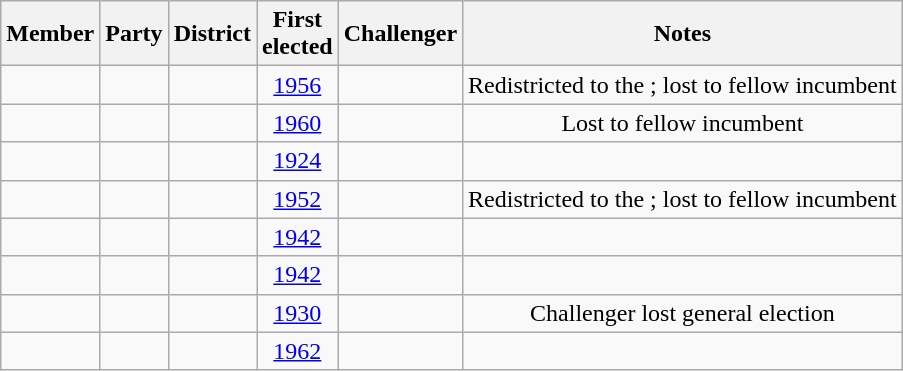<table class="wikitable sortable" style=text-align:center>
<tr>
<th>Member</th>
<th>Party</th>
<th>District</th>
<th>First<br>elected</th>
<th>Challenger</th>
<th>Notes</th>
</tr>
<tr>
<td></td>
<td></td>
<td></td>
<td><a href='#'>1956</a></td>
<td></td>
<td>Redistricted to the ; lost to fellow incumbent</td>
</tr>
<tr>
<td></td>
<td></td>
<td></td>
<td><a href='#'>1960</a></td>
<td></td>
<td>Lost to fellow incumbent</td>
</tr>
<tr>
<td></td>
<td></td>
<td></td>
<td><a href='#'>1924</a></td>
<td></td>
<td></td>
</tr>
<tr>
<td></td>
<td></td>
<td></td>
<td><a href='#'>1952</a></td>
<td></td>
<td>Redistricted to the ; lost to fellow incumbent</td>
</tr>
<tr>
<td></td>
<td></td>
<td></td>
<td><a href='#'>1942</a></td>
<td></td>
<td></td>
</tr>
<tr>
<td></td>
<td></td>
<td></td>
<td><a href='#'>1942</a></td>
<td></td>
<td></td>
</tr>
<tr>
<td></td>
<td></td>
<td></td>
<td><a href='#'>1930</a></td>
<td></td>
<td>Challenger lost general election</td>
</tr>
<tr>
<td></td>
<td></td>
<td></td>
<td><a href='#'>1962</a></td>
<td></td>
<td></td>
</tr>
</table>
